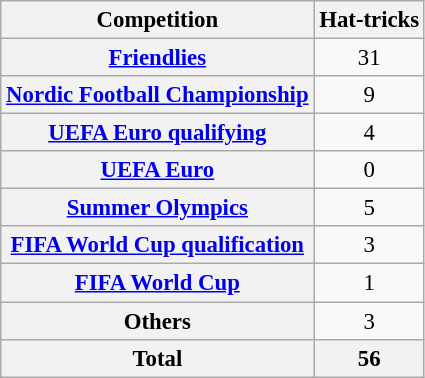<table class="wikitable plainrowheaders sortable" style="text-align:center; font-size:95%">
<tr>
<th scope="col">Competition</th>
<th scope="col">Hat-tricks</th>
</tr>
<tr>
<th scope="row"><a href='#'>Friendlies</a></th>
<td>31</td>
</tr>
<tr>
<th scope="row"><a href='#'>Nordic Football Championship</a></th>
<td>9</td>
</tr>
<tr>
<th scope="row"><a href='#'>UEFA Euro qualifying</a></th>
<td>4</td>
</tr>
<tr>
<th scope="row"><a href='#'>UEFA Euro</a></th>
<td>0</td>
</tr>
<tr>
<th scope="row"><a href='#'>Summer Olympics</a></th>
<td>5</td>
</tr>
<tr>
<th scope="row"><a href='#'>FIFA World Cup qualification</a></th>
<td>3</td>
</tr>
<tr>
<th scope="row"><a href='#'>FIFA World Cup</a></th>
<td>1</td>
</tr>
<tr>
<th scope="row">Others</th>
<td>3</td>
</tr>
<tr>
<th>Total</th>
<th>56</th>
</tr>
</table>
